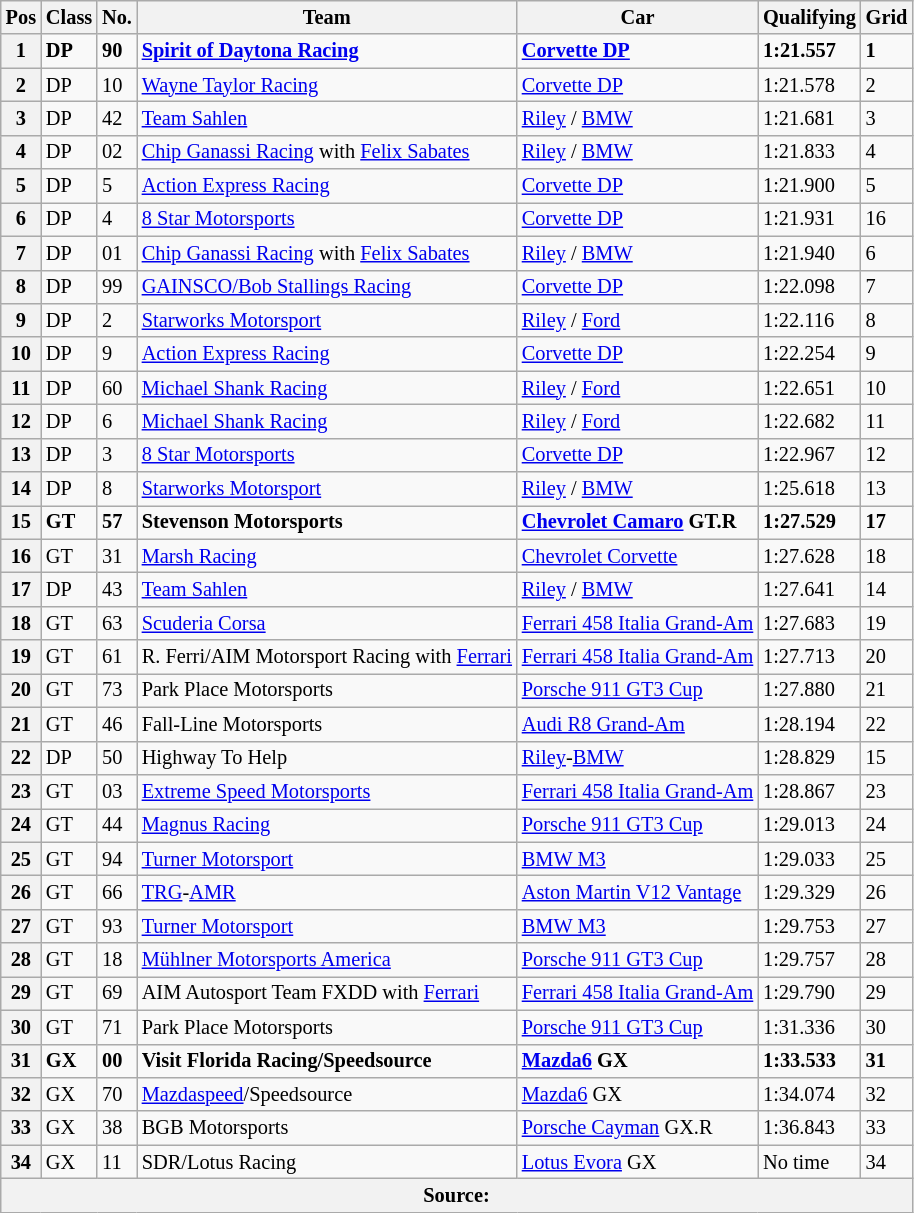<table class="wikitable" style="font-size: 85%;">
<tr>
<th>Pos</th>
<th>Class</th>
<th>No.</th>
<th>Team</th>
<th>Car</th>
<th>Qualifying</th>
<th>Grid</th>
</tr>
<tr>
<th>1</th>
<td><strong>DP</strong></td>
<td><strong>90</strong></td>
<td><strong><a href='#'>Spirit of Daytona Racing</a></strong></td>
<td><a href='#'><strong>Corvette DP</strong></a></td>
<td><strong>1:21.557</strong></td>
<td><strong>1</strong></td>
</tr>
<tr>
<th>2</th>
<td>DP</td>
<td>10</td>
<td><a href='#'>Wayne Taylor Racing</a></td>
<td><a href='#'>Corvette DP</a></td>
<td>1:21.578</td>
<td>2</td>
</tr>
<tr>
<th>3</th>
<td>DP</td>
<td>42</td>
<td><a href='#'>Team Sahlen</a></td>
<td><a href='#'>Riley</a> / <a href='#'>BMW</a></td>
<td>1:21.681</td>
<td>3</td>
</tr>
<tr>
<th>4</th>
<td>DP</td>
<td>02</td>
<td><a href='#'>Chip Ganassi Racing</a> with <a href='#'>Felix Sabates</a></td>
<td><a href='#'>Riley</a> / <a href='#'>BMW</a></td>
<td>1:21.833</td>
<td>4</td>
</tr>
<tr>
<th>5</th>
<td>DP</td>
<td>5</td>
<td><a href='#'>Action Express Racing</a></td>
<td><a href='#'>Corvette DP</a></td>
<td>1:21.900</td>
<td>5</td>
</tr>
<tr>
<th>6</th>
<td>DP</td>
<td>4</td>
<td><a href='#'>8 Star Motorsports</a></td>
<td><a href='#'>Corvette DP</a></td>
<td>1:21.931</td>
<td>16</td>
</tr>
<tr>
<th>7</th>
<td>DP</td>
<td>01</td>
<td><a href='#'>Chip Ganassi Racing</a> with <a href='#'>Felix Sabates</a></td>
<td><a href='#'>Riley</a> / <a href='#'>BMW</a></td>
<td>1:21.940</td>
<td>6</td>
</tr>
<tr>
<th>8</th>
<td>DP</td>
<td>99</td>
<td><a href='#'>GAINSCO/Bob Stallings Racing</a></td>
<td><a href='#'>Corvette DP</a></td>
<td>1:22.098</td>
<td>7</td>
</tr>
<tr>
<th>9</th>
<td>DP</td>
<td>2</td>
<td><a href='#'>Starworks Motorsport</a></td>
<td><a href='#'>Riley</a> / <a href='#'>Ford</a></td>
<td>1:22.116</td>
<td>8</td>
</tr>
<tr>
<th>10</th>
<td>DP</td>
<td>9</td>
<td><a href='#'>Action Express Racing</a></td>
<td><a href='#'>Corvette DP</a></td>
<td>1:22.254</td>
<td>9</td>
</tr>
<tr>
<th>11</th>
<td>DP</td>
<td>60</td>
<td><a href='#'>Michael Shank Racing</a></td>
<td><a href='#'>Riley</a> / <a href='#'>Ford</a></td>
<td>1:22.651</td>
<td>10</td>
</tr>
<tr>
<th>12</th>
<td>DP</td>
<td>6</td>
<td><a href='#'>Michael Shank Racing</a></td>
<td><a href='#'>Riley</a> / <a href='#'>Ford</a></td>
<td>1:22.682</td>
<td>11</td>
</tr>
<tr>
<th>13</th>
<td>DP</td>
<td>3</td>
<td><a href='#'>8 Star Motorsports</a></td>
<td><a href='#'>Corvette DP</a></td>
<td>1:22.967</td>
<td>12</td>
</tr>
<tr>
<th>14</th>
<td>DP</td>
<td>8</td>
<td><a href='#'>Starworks Motorsport</a></td>
<td><a href='#'>Riley</a> / <a href='#'>BMW</a></td>
<td>1:25.618</td>
<td>13</td>
</tr>
<tr>
<th>15</th>
<td><strong>GT</strong></td>
<td><strong>57</strong></td>
<td><strong>Stevenson Motorsports</strong></td>
<td><strong><a href='#'>Chevrolet Camaro</a> GT.R</strong></td>
<td><strong>1:27.529</strong></td>
<td><strong>17</strong></td>
</tr>
<tr>
<th>16</th>
<td>GT</td>
<td>31</td>
<td><a href='#'>Marsh Racing</a></td>
<td><a href='#'>Chevrolet Corvette</a></td>
<td>1:27.628</td>
<td>18</td>
</tr>
<tr>
<th>17</th>
<td>DP</td>
<td>43</td>
<td><a href='#'>Team Sahlen</a></td>
<td><a href='#'>Riley</a> / <a href='#'>BMW</a></td>
<td>1:27.641</td>
<td>14</td>
</tr>
<tr>
<th>18</th>
<td>GT</td>
<td>63</td>
<td><a href='#'>Scuderia Corsa</a></td>
<td><a href='#'>Ferrari 458 Italia Grand-Am</a></td>
<td>1:27.683</td>
<td>19</td>
</tr>
<tr>
<th>19</th>
<td>GT</td>
<td>61</td>
<td>R. Ferri/AIM Motorsport Racing with <a href='#'>Ferrari</a></td>
<td><a href='#'>Ferrari 458 Italia Grand-Am</a></td>
<td>1:27.713</td>
<td>20</td>
</tr>
<tr>
<th>20</th>
<td>GT</td>
<td>73</td>
<td>Park Place Motorsports</td>
<td><a href='#'>Porsche 911 GT3 Cup</a></td>
<td>1:27.880</td>
<td>21</td>
</tr>
<tr>
<th>21</th>
<td>GT</td>
<td>46</td>
<td>Fall-Line Motorsports</td>
<td><a href='#'>Audi R8 Grand-Am</a></td>
<td>1:28.194</td>
<td>22</td>
</tr>
<tr>
<th>22</th>
<td>DP</td>
<td>50</td>
<td>Highway To Help</td>
<td><a href='#'>Riley</a>-<a href='#'>BMW</a></td>
<td>1:28.829</td>
<td>15</td>
</tr>
<tr>
<th>23</th>
<td>GT</td>
<td>03</td>
<td><a href='#'>Extreme Speed Motorsports</a></td>
<td><a href='#'>Ferrari 458 Italia Grand-Am</a></td>
<td>1:28.867</td>
<td>23</td>
</tr>
<tr>
<th>24</th>
<td>GT</td>
<td>44</td>
<td><a href='#'>Magnus Racing</a></td>
<td><a href='#'>Porsche 911 GT3 Cup</a></td>
<td>1:29.013</td>
<td>24</td>
</tr>
<tr>
<th>25</th>
<td>GT</td>
<td>94</td>
<td><a href='#'>Turner Motorsport</a></td>
<td><a href='#'>BMW M3</a></td>
<td>1:29.033</td>
<td>25</td>
</tr>
<tr>
<th>26</th>
<td>GT</td>
<td>66</td>
<td><a href='#'>TRG</a>-<a href='#'>AMR</a></td>
<td><a href='#'>Aston Martin V12 Vantage</a></td>
<td>1:29.329</td>
<td>26</td>
</tr>
<tr>
<th>27</th>
<td>GT</td>
<td>93</td>
<td><a href='#'>Turner Motorsport</a></td>
<td><a href='#'>BMW M3</a></td>
<td>1:29.753</td>
<td>27</td>
</tr>
<tr>
<th>28</th>
<td>GT</td>
<td>18</td>
<td><a href='#'>Mühlner Motorsports America</a></td>
<td><a href='#'>Porsche 911 GT3 Cup</a></td>
<td>1:29.757</td>
<td>28</td>
</tr>
<tr>
<th>29</th>
<td>GT</td>
<td>69</td>
<td>AIM Autosport Team FXDD with <a href='#'>Ferrari</a></td>
<td><a href='#'>Ferrari 458 Italia Grand-Am</a></td>
<td>1:29.790</td>
<td>29</td>
</tr>
<tr>
<th>30</th>
<td>GT</td>
<td>71</td>
<td>Park Place Motorsports</td>
<td><a href='#'>Porsche 911 GT3 Cup</a></td>
<td>1:31.336</td>
<td>30</td>
</tr>
<tr>
<th>31</th>
<td><strong>GX</strong></td>
<td><strong>00</strong></td>
<td><strong>Visit Florida Racing/Speedsource</strong></td>
<td><strong><a href='#'>Mazda6</a> GX</strong></td>
<td><strong>1:33.533</strong></td>
<td><strong>31</strong></td>
</tr>
<tr>
<th>32</th>
<td>GX</td>
<td>70</td>
<td><a href='#'>Mazdaspeed</a>/Speedsource</td>
<td><a href='#'>Mazda6</a> GX</td>
<td>1:34.074</td>
<td>32</td>
</tr>
<tr>
<th>33</th>
<td>GX</td>
<td>38</td>
<td>BGB Motorsports</td>
<td><a href='#'>Porsche Cayman</a> GX.R</td>
<td>1:36.843</td>
<td>33</td>
</tr>
<tr>
<th>34</th>
<td>GX</td>
<td>11</td>
<td>SDR/Lotus Racing</td>
<td><a href='#'>Lotus Evora</a> GX</td>
<td>No time</td>
<td>34</td>
</tr>
<tr>
<th colspan="7">Source:</th>
</tr>
</table>
